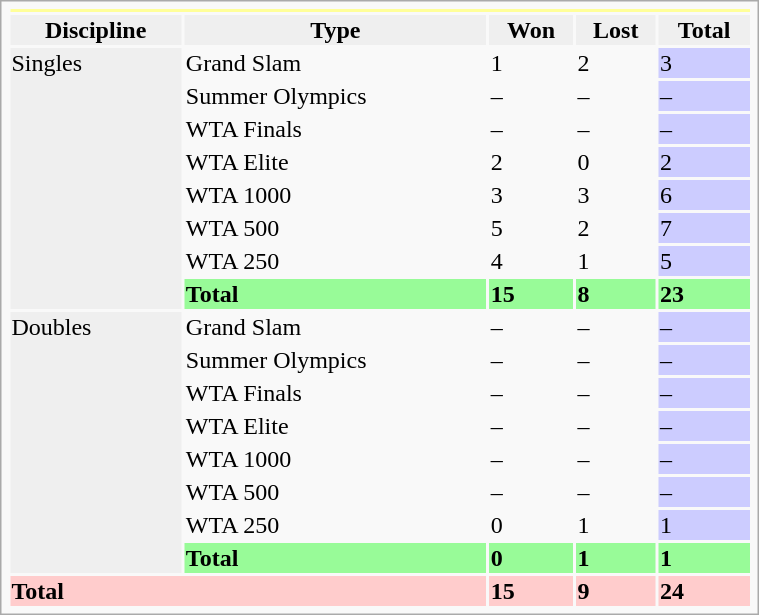<table class="infobox vcard vevent nowrap" width=40%>
<tr bgcolor=FFFF99>
<th colspan="5"></th>
</tr>
<tr style=background:#efefef;font-weight:bold>
<th>Discipline</th>
<th>Type</th>
<th>Won</th>
<th>Lost</th>
<th>Total</th>
</tr>
<tr>
<td rowspan="8" bgcolor=efefef>Singles</td>
<td>Grand Slam</td>
<td>1</td>
<td>2</td>
<td bgcolor=CCCCFF>3</td>
</tr>
<tr>
<td>Summer Olympics</td>
<td>–</td>
<td>–</td>
<td bgcolor="CCCCFF">–</td>
</tr>
<tr>
<td>WTA Finals</td>
<td>–</td>
<td>–</td>
<td bgcolor="CCCCFF">–</td>
</tr>
<tr>
<td>WTA Elite</td>
<td>2</td>
<td>0</td>
<td bgcolor="CCCCFF">2</td>
</tr>
<tr>
<td>WTA 1000</td>
<td>3</td>
<td>3</td>
<td bgcolor="CCCCFF">6</td>
</tr>
<tr>
<td>WTA 500</td>
<td>5</td>
<td>2</td>
<td bgcolor="CCCCFF">7</td>
</tr>
<tr>
<td>WTA 250</td>
<td>4</td>
<td>1</td>
<td bgcolor="CCCCFF">5</td>
</tr>
<tr style=font-weight:bold;background:#98FB98>
<td>Total</td>
<td><strong>15</strong></td>
<td><strong>8</strong></td>
<td><strong>23</strong></td>
</tr>
<tr>
<td rowspan="8" bgcolor=efefef>Doubles</td>
<td>Grand Slam</td>
<td>–</td>
<td>–</td>
<td bgcolor="CCCCFF">–</td>
</tr>
<tr>
<td>Summer Olympics</td>
<td>–</td>
<td>–</td>
<td bgcolor="CCCCFF">–</td>
</tr>
<tr>
<td>WTA Finals</td>
<td>–</td>
<td>–</td>
<td bgcolor="CCCCFF">–</td>
</tr>
<tr>
<td>WTA Elite</td>
<td>–</td>
<td>–</td>
<td bgcolor="CCCCFF">–</td>
</tr>
<tr>
<td>WTA 1000</td>
<td>–</td>
<td>–</td>
<td bgcolor="CCCCFF">–</td>
</tr>
<tr>
<td>WTA 500</td>
<td>–</td>
<td>–</td>
<td bgcolor="CCCCFF">–</td>
</tr>
<tr>
<td>WTA 250</td>
<td>0</td>
<td>1</td>
<td bgcolor="CCCCFF">1</td>
</tr>
<tr style=font-weight:bold;background:#98FB98>
<td><strong>Total</strong></td>
<td><strong>0</strong></td>
<td><strong>1</strong></td>
<td><strong>1</strong></td>
</tr>
<tr style=font-weight:bold;background:#FCC>
<td colspan=2><strong>Total</strong></td>
<td><strong>15</strong></td>
<td><strong>9</strong></td>
<td><strong>24</strong></td>
</tr>
</table>
